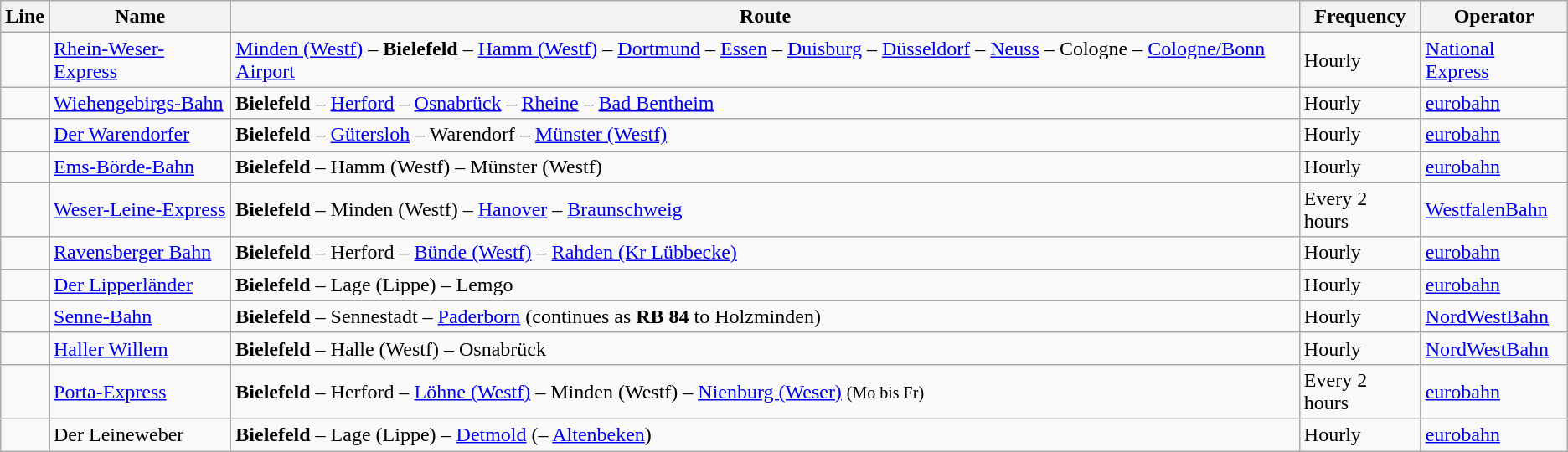<table class="wikitable">
<tr class="hintergrundfarbe5">
<th>Line</th>
<th>Name</th>
<th>Route</th>
<th>Frequency</th>
<th>Operator</th>
</tr>
<tr>
<td></td>
<td><a href='#'>Rhein-Weser-Express</a></td>
<td><a href='#'>Minden (Westf)</a> – <strong>Bielefeld</strong> – <a href='#'>Hamm (Westf)</a> – <a href='#'>Dortmund</a> – <a href='#'>Essen</a> – <a href='#'>Duisburg</a> – <a href='#'>Düsseldorf</a> – <a href='#'>Neuss</a> – Cologne – <a href='#'>Cologne/Bonn Airport</a></td>
<td>Hourly</td>
<td><a href='#'>National Express</a></td>
</tr>
<tr>
<td></td>
<td><a href='#'>Wiehengebirgs-Bahn</a></td>
<td><strong>Bielefeld</strong> – <a href='#'>Herford</a> – <a href='#'>Osnabrück</a> – <a href='#'>Rheine</a> – <a href='#'>Bad Bentheim</a></td>
<td>Hourly</td>
<td><a href='#'>eurobahn</a></td>
</tr>
<tr>
<td></td>
<td><a href='#'>Der Warendorfer</a></td>
<td><strong>Bielefeld</strong> – <a href='#'>Gütersloh</a> – Warendorf – <a href='#'>Münster (Westf)</a></td>
<td>Hourly</td>
<td><a href='#'>eurobahn</a></td>
</tr>
<tr>
<td></td>
<td><a href='#'>Ems-Börde-Bahn</a></td>
<td><strong>Bielefeld</strong> – Hamm (Westf) – Münster (Westf)</td>
<td>Hourly</td>
<td><a href='#'>eurobahn</a></td>
</tr>
<tr>
<td></td>
<td><a href='#'>Weser-Leine-Express</a></td>
<td><strong>Bielefeld</strong> – Minden (Westf) – <a href='#'>Hanover</a> – <a href='#'>Braunschweig</a></td>
<td>Every 2 hours</td>
<td><a href='#'>WestfalenBahn</a></td>
</tr>
<tr>
<td></td>
<td><a href='#'>Ravensberger Bahn</a></td>
<td><strong>Bielefeld</strong> – Herford – <a href='#'>Bünde (Westf)</a> – <a href='#'>Rahden (Kr Lübbecke)</a></td>
<td>Hourly</td>
<td><a href='#'>eurobahn</a></td>
</tr>
<tr>
<td></td>
<td><a href='#'>Der Lipperländer</a></td>
<td><strong>Bielefeld</strong> – Lage (Lippe) – Lemgo</td>
<td>Hourly</td>
<td><a href='#'>eurobahn</a></td>
</tr>
<tr>
<td></td>
<td><a href='#'>Senne-Bahn</a></td>
<td><strong>Bielefeld</strong> – Sennestadt – <a href='#'>Paderborn</a> (continues as <strong>RB 84</strong> to Holzminden)</td>
<td>Hourly</td>
<td><a href='#'>NordWestBahn</a></td>
</tr>
<tr>
<td></td>
<td><a href='#'>Haller Willem</a></td>
<td><strong>Bielefeld</strong> – Halle (Westf) – Osnabrück</td>
<td>Hourly</td>
<td><a href='#'>NordWestBahn</a></td>
</tr>
<tr>
<td></td>
<td><a href='#'>Porta-Express</a></td>
<td><strong>Bielefeld</strong> – Herford – <a href='#'>Löhne (Westf)</a> – Minden (Westf) – <a href='#'>Nienburg (Weser)</a> <small>(Mo bis Fr)</small></td>
<td>Every 2 hours</td>
<td><a href='#'>eurobahn</a></td>
</tr>
<tr>
<td></td>
<td>Der Leineweber</td>
<td><strong>Bielefeld</strong> – Lage (Lippe) – <a href='#'>Detmold</a> (– <a href='#'>Altenbeken</a>)</td>
<td>Hourly</td>
<td><a href='#'>eurobahn</a></td>
</tr>
</table>
